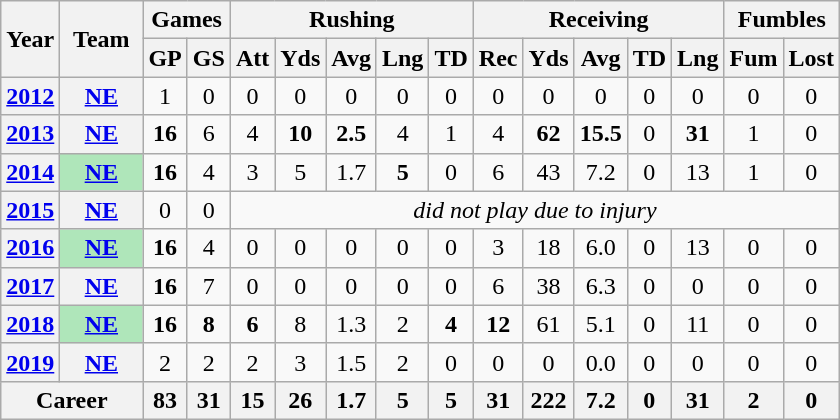<table class="wikitable" style="text-align:center">
<tr>
<th rowspan="2">Year</th>
<th rowspan="2">Team</th>
<th colspan="2">Games</th>
<th colspan="5">Rushing</th>
<th colspan="5">Receiving</th>
<th colspan="2">Fumbles</th>
</tr>
<tr>
<th>GP</th>
<th>GS</th>
<th>Att</th>
<th>Yds</th>
<th>Avg</th>
<th>Lng</th>
<th>TD</th>
<th>Rec</th>
<th>Yds</th>
<th>Avg</th>
<th>TD</th>
<th>Lng</th>
<th>Fum</th>
<th>Lost</th>
</tr>
<tr>
<th><a href='#'>2012</a></th>
<th><a href='#'>NE</a></th>
<td>1</td>
<td>0</td>
<td>0</td>
<td>0</td>
<td>0</td>
<td>0</td>
<td>0</td>
<td>0</td>
<td>0</td>
<td>0</td>
<td>0</td>
<td>0</td>
<td>0</td>
<td>0</td>
</tr>
<tr>
<th><a href='#'>2013</a></th>
<th><a href='#'>NE</a></th>
<td><strong>16</strong></td>
<td>6</td>
<td>4</td>
<td><strong>10</strong></td>
<td><strong>2.5</strong></td>
<td>4</td>
<td>1</td>
<td>4</td>
<td><strong>62</strong></td>
<td><strong>15.5</strong></td>
<td>0</td>
<td><strong>31</strong></td>
<td>1</td>
<td>0</td>
</tr>
<tr>
<th><a href='#'>2014</a></th>
<th style="background:#afe6ba; width:3em;"><a href='#'>NE</a></th>
<td><strong>16</strong></td>
<td>4</td>
<td>3</td>
<td>5</td>
<td>1.7</td>
<td><strong>5</strong></td>
<td>0</td>
<td>6</td>
<td>43</td>
<td>7.2</td>
<td>0</td>
<td>13</td>
<td>1</td>
<td>0</td>
</tr>
<tr>
<th><a href='#'>2015</a></th>
<th><a href='#'>NE</a></th>
<td>0</td>
<td>0</td>
<td colspan="12"><em>did not play due to injury</em></td>
</tr>
<tr>
<th><a href='#'>2016</a></th>
<th style="background:#afe6ba; width:3em;"><a href='#'>NE</a></th>
<td><strong>16</strong></td>
<td>4</td>
<td>0</td>
<td>0</td>
<td>0</td>
<td>0</td>
<td>0</td>
<td>3</td>
<td>18</td>
<td>6.0</td>
<td>0</td>
<td>13</td>
<td>0</td>
<td>0</td>
</tr>
<tr>
<th><a href='#'>2017</a></th>
<th><a href='#'>NE</a></th>
<td><strong>16</strong></td>
<td>7</td>
<td>0</td>
<td>0</td>
<td>0</td>
<td>0</td>
<td>0</td>
<td>6</td>
<td>38</td>
<td>6.3</td>
<td>0</td>
<td>0</td>
<td>0</td>
<td>0</td>
</tr>
<tr>
<th><a href='#'>2018</a></th>
<th style="background:#afe6ba; width:3em;"><a href='#'>NE</a></th>
<td><strong>16</strong></td>
<td><strong>8</strong></td>
<td><strong>6</strong></td>
<td>8</td>
<td>1.3</td>
<td>2</td>
<td><strong>4</strong></td>
<td><strong>12</strong></td>
<td>61</td>
<td>5.1</td>
<td>0</td>
<td>11</td>
<td>0</td>
<td>0</td>
</tr>
<tr>
<th><a href='#'>2019</a></th>
<th><a href='#'>NE</a></th>
<td>2</td>
<td>2</td>
<td>2</td>
<td>3</td>
<td>1.5</td>
<td>2</td>
<td>0</td>
<td>0</td>
<td>0</td>
<td>0.0</td>
<td>0</td>
<td>0</td>
<td>0</td>
<td>0</td>
</tr>
<tr>
<th colspan="2">Career</th>
<th>83</th>
<th>31</th>
<th>15</th>
<th>26</th>
<th>1.7</th>
<th>5</th>
<th>5</th>
<th>31</th>
<th>222</th>
<th>7.2</th>
<th>0</th>
<th>31</th>
<th>2</th>
<th>0</th>
</tr>
</table>
